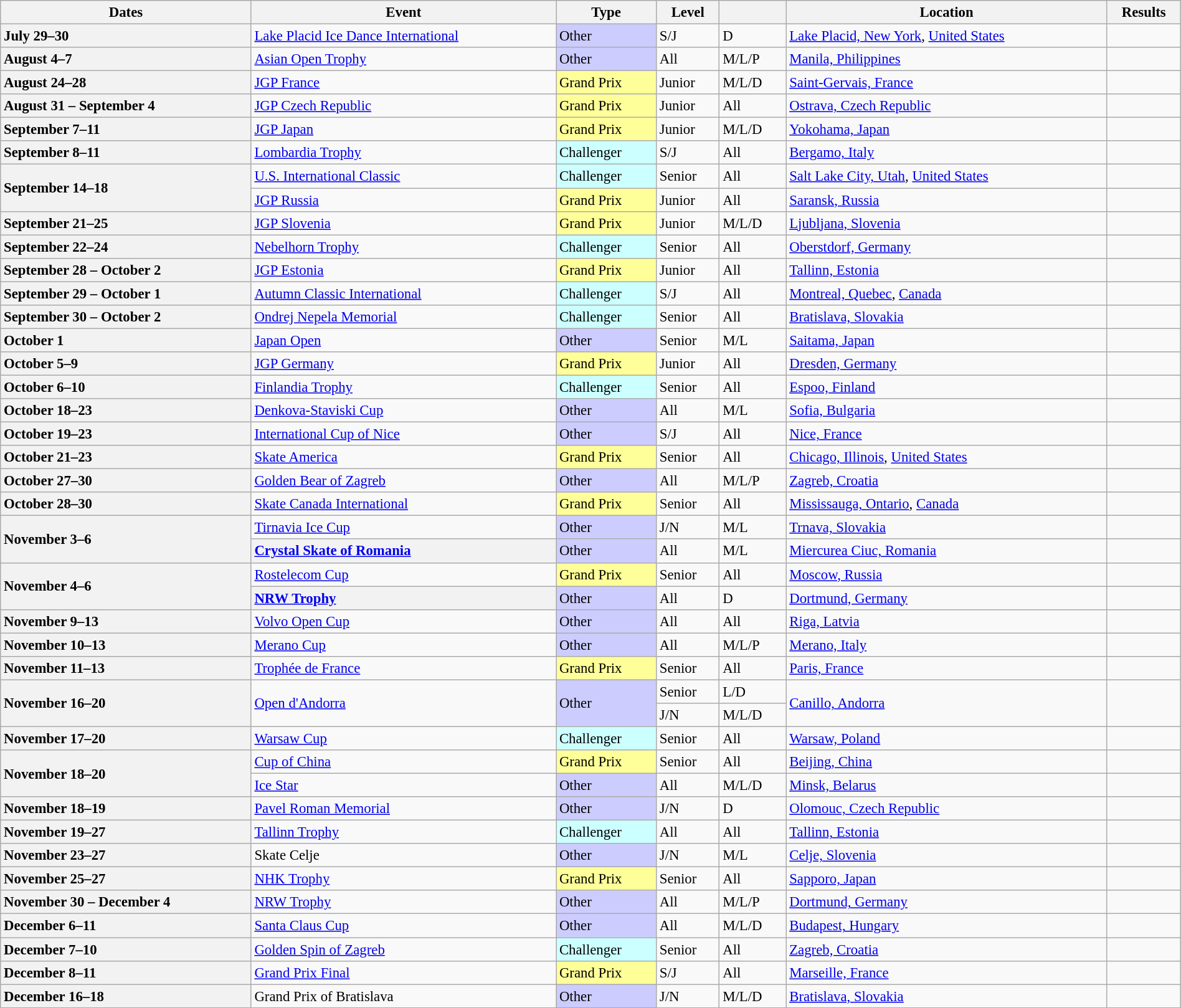<table class="wikitable sortable" style="text-align:left; font-size:95%; width:100%">
<tr>
<th scope="col">Dates</th>
<th scope="col">Event</th>
<th scope="col">Type</th>
<th scope="col" class="unsortable">Level</th>
<th scope="col" class="unsortable"></th>
<th scope="col" class="unsortable">Location</th>
<th scope="col" class="unsortable">Results</th>
</tr>
<tr>
<th scope="row" style="text-align:left">July 29–30</th>
<td><a href='#'>Lake Placid Ice Dance International</a></td>
<td bgcolor="ccccff">Other</td>
<td>S/J</td>
<td>D</td>
<td><a href='#'>Lake Placid, New York</a>, <a href='#'>United States</a></td>
<td></td>
</tr>
<tr>
<th scope="row" style="text-align:left">August 4–7</th>
<td><a href='#'>Asian Open Trophy</a></td>
<td bgcolor="ccccff">Other</td>
<td>All</td>
<td>M/L/P</td>
<td><a href='#'>Manila, Philippines</a></td>
<td></td>
</tr>
<tr>
<th scope="row" style="text-align:left">August 24–28</th>
<td><a href='#'>JGP France</a></td>
<td bgcolor="ffff99">Grand Prix</td>
<td>Junior</td>
<td>M/L/D</td>
<td><a href='#'>Saint-Gervais, France</a></td>
<td></td>
</tr>
<tr>
<th scope="row" style="text-align:left">August 31 – September 4</th>
<td><a href='#'>JGP Czech Republic</a></td>
<td bgcolor="ffff99">Grand Prix</td>
<td>Junior</td>
<td>All</td>
<td><a href='#'>Ostrava, Czech Republic</a></td>
<td></td>
</tr>
<tr>
<th scope="row" style="text-align:left">September 7–11</th>
<td><a href='#'>JGP Japan</a></td>
<td bgcolor="ffff99">Grand Prix</td>
<td>Junior</td>
<td>M/L/D</td>
<td><a href='#'>Yokohama, Japan</a></td>
<td></td>
</tr>
<tr>
<th scope="row" style="text-align:left">September 8–11</th>
<td><a href='#'>Lombardia Trophy</a></td>
<td bgcolor="ccffff">Challenger</td>
<td>S/J</td>
<td>All</td>
<td><a href='#'>Bergamo, Italy</a></td>
<td></td>
</tr>
<tr>
<th scope="row" style="text-align:left" rowspan="2">September 14–18</th>
<td><a href='#'>U.S. International Classic</a></td>
<td bgcolor="ccffff">Challenger</td>
<td>Senior</td>
<td>All</td>
<td><a href='#'>Salt Lake City, Utah</a>, <a href='#'>United States</a></td>
<td></td>
</tr>
<tr>
<td><a href='#'>JGP Russia</a></td>
<td bgcolor="ffff99">Grand Prix</td>
<td>Junior</td>
<td>All</td>
<td><a href='#'>Saransk, Russia</a></td>
<td></td>
</tr>
<tr>
<th scope="row" style="text-align:left">September 21–25</th>
<td><a href='#'>JGP Slovenia</a></td>
<td bgcolor="ffff99">Grand Prix</td>
<td>Junior</td>
<td>M/L/D</td>
<td><a href='#'>Ljubljana, Slovenia</a></td>
<td></td>
</tr>
<tr>
<th scope="row" style="text-align:left">September 22–24</th>
<td><a href='#'>Nebelhorn Trophy</a></td>
<td bgcolor="ccffff">Challenger</td>
<td>Senior</td>
<td>All</td>
<td><a href='#'>Oberstdorf, Germany</a></td>
<td></td>
</tr>
<tr>
<th scope="row" style="text-align:left">September 28 – October 2</th>
<td><a href='#'>JGP Estonia</a></td>
<td bgcolor="ffff99">Grand Prix</td>
<td>Junior</td>
<td>All</td>
<td><a href='#'>Tallinn, Estonia</a></td>
<td></td>
</tr>
<tr>
<th scope="row" style="text-align:left">September 29 – October 1</th>
<td><a href='#'>Autumn Classic International</a></td>
<td bgcolor="ccffff">Challenger</td>
<td>S/J</td>
<td>All</td>
<td><a href='#'>Montreal, Quebec</a>, <a href='#'>Canada</a></td>
<td></td>
</tr>
<tr>
<th scope="row" style="text-align:left">September 30 – October 2</th>
<td><a href='#'>Ondrej Nepela Memorial</a></td>
<td bgcolor="ccffff">Challenger</td>
<td>Senior</td>
<td>All</td>
<td><a href='#'>Bratislava, Slovakia</a></td>
<td> </td>
</tr>
<tr>
<th scope="row" style="text-align:left">October 1</th>
<td><a href='#'>Japan Open</a></td>
<td bgcolor="ccccff">Other</td>
<td>Senior</td>
<td>M/L</td>
<td><a href='#'>Saitama, Japan</a></td>
<td></td>
</tr>
<tr>
<th scope="row" style="text-align:left">October 5–9</th>
<td><a href='#'>JGP Germany</a></td>
<td bgcolor="ffff99">Grand Prix</td>
<td>Junior</td>
<td>All</td>
<td><a href='#'>Dresden, Germany</a></td>
<td></td>
</tr>
<tr>
<th scope="row" style="text-align:left">October 6–10</th>
<td><a href='#'>Finlandia Trophy</a></td>
<td bgcolor="ccffff">Challenger</td>
<td>Senior</td>
<td>All</td>
<td><a href='#'>Espoo, Finland</a></td>
<td></td>
</tr>
<tr>
<th scope="row" style="text-align:left">October 18–23</th>
<td><a href='#'>Denkova-Staviski Cup</a></td>
<td bgcolor="ccccff">Other</td>
<td>All</td>
<td>M/L</td>
<td><a href='#'>Sofia, Bulgaria</a></td>
<td></td>
</tr>
<tr>
<th scope="row" style="text-align:left">October 19–23</th>
<td><a href='#'>International Cup of Nice</a></td>
<td bgcolor="ccccff">Other</td>
<td>S/J</td>
<td>All</td>
<td><a href='#'>Nice, France</a></td>
<td></td>
</tr>
<tr>
<th scope="row" style="text-align:left">October 21–23</th>
<td><a href='#'>Skate America</a></td>
<td bgcolor="ffff99">Grand Prix</td>
<td>Senior</td>
<td>All</td>
<td><a href='#'>Chicago, Illinois</a>, <a href='#'>United States</a></td>
<td></td>
</tr>
<tr>
<th scope="row" style="text-align:left">October 27–30</th>
<td><a href='#'>Golden Bear of Zagreb</a></td>
<td bgcolor="ccccff">Other</td>
<td>All</td>
<td>M/L/P</td>
<td><a href='#'>Zagreb, Croatia</a></td>
<td></td>
</tr>
<tr>
<th scope="row" style="text-align:left">October 28–30</th>
<td><a href='#'>Skate Canada International</a></td>
<td bgcolor="ffff99">Grand Prix</td>
<td>Senior</td>
<td>All</td>
<td><a href='#'>Mississauga, Ontario</a>, <a href='#'>Canada</a></td>
<td></td>
</tr>
<tr>
<th scope="row" style="text-align:left" rowspan="2">November 3–6</th>
<td><a href='#'>Tirnavia Ice Cup</a></td>
<td bgcolor="ccccff">Other</td>
<td>J/N</td>
<td>M/L</td>
<td><a href='#'>Trnava, Slovakia</a></td>
<td></td>
</tr>
<tr>
<th scope="row" style="text-align:left"><a href='#'>Crystal Skate of Romania</a></th>
<td bgcolor="ccccff">Other</td>
<td>All</td>
<td>M/L</td>
<td><a href='#'>Miercurea Ciuc, Romania</a></td>
<td></td>
</tr>
<tr>
<th scope="row" style="text-align:left" rowspan="2">November 4–6</th>
<td><a href='#'>Rostelecom Cup</a></td>
<td bgcolor="ffff99">Grand Prix</td>
<td>Senior</td>
<td>All</td>
<td><a href='#'>Moscow, Russia</a></td>
<td></td>
</tr>
<tr>
<th scope="row" style="text-align:left"><a href='#'>NRW Trophy</a></th>
<td bgcolor="ccccff">Other</td>
<td>All</td>
<td>D</td>
<td><a href='#'>Dortmund, Germany</a></td>
<td></td>
</tr>
<tr>
<th scope="row" style="text-align:left">November 9–13</th>
<td><a href='#'>Volvo Open Cup</a></td>
<td bgcolor="ccccff">Other</td>
<td>All</td>
<td>All</td>
<td><a href='#'>Riga, Latvia</a></td>
<td></td>
</tr>
<tr>
<th scope="row" style="text-align:left">November 10–13</th>
<td><a href='#'>Merano Cup</a></td>
<td bgcolor="ccccff">Other</td>
<td>All</td>
<td>M/L/P</td>
<td><a href='#'>Merano, Italy</a></td>
<td></td>
</tr>
<tr>
<th scope="row" style="text-align:left">November 11–13</th>
<td><a href='#'>Trophée de France</a></td>
<td bgcolor="ffff99">Grand Prix</td>
<td>Senior</td>
<td>All</td>
<td><a href='#'>Paris, France</a></td>
<td></td>
</tr>
<tr>
<th scope="row" style="text-align:left" rowspan="2">November 16–20</th>
<td rowspan="2"><a href='#'>Open d'Andorra</a></td>
<td rowspan="2" bgcolor="ccccff">Other</td>
<td>Senior</td>
<td>L/D</td>
<td rowspan="2"><a href='#'>Canillo, Andorra</a></td>
<td rowspan="2"></td>
</tr>
<tr>
<td>J/N</td>
<td>M/L/D</td>
</tr>
<tr>
<th scope="row" style="text-align:left">November 17–20</th>
<td><a href='#'>Warsaw Cup</a></td>
<td bgcolor="ccffff">Challenger</td>
<td>Senior</td>
<td>All</td>
<td><a href='#'>Warsaw, Poland</a></td>
<td></td>
</tr>
<tr>
<th scope="row" style="text-align:left" rowspan="2">November 18–20</th>
<td><a href='#'>Cup of China</a></td>
<td bgcolor="ffff99">Grand Prix</td>
<td>Senior</td>
<td>All</td>
<td><a href='#'>Beijing, China</a></td>
<td></td>
</tr>
<tr>
<td><a href='#'>Ice Star</a></td>
<td bgcolor="ccccff">Other</td>
<td>All</td>
<td>M/L/D</td>
<td><a href='#'>Minsk, Belarus</a></td>
<td></td>
</tr>
<tr>
<th scope="row" style="text-align:left">November 18–19</th>
<td><a href='#'>Pavel Roman Memorial</a></td>
<td bgcolor="ccccff">Other</td>
<td>J/N</td>
<td>D</td>
<td><a href='#'>Olomouc, Czech Republic</a></td>
<td></td>
</tr>
<tr>
<th scope="row" style="text-align:left">November 19–27</th>
<td><a href='#'>Tallinn Trophy</a></td>
<td bgcolor="ccffff">Challenger</td>
<td>All</td>
<td>All</td>
<td><a href='#'>Tallinn, Estonia</a></td>
<td></td>
</tr>
<tr>
<th scope="row" style="text-align:left">November 23–27</th>
<td>Skate Celje</td>
<td bgcolor="ccccff">Other</td>
<td>J/N</td>
<td>M/L</td>
<td><a href='#'>Celje, Slovenia</a></td>
<td></td>
</tr>
<tr>
<th scope="row" style="text-align:left">November 25–27</th>
<td><a href='#'>NHK Trophy</a></td>
<td bgcolor="ffff99">Grand Prix</td>
<td>Senior</td>
<td>All</td>
<td><a href='#'>Sapporo, Japan</a></td>
<td></td>
</tr>
<tr>
<th scope="row" style="text-align:left">November 30 – December 4</th>
<td><a href='#'>NRW Trophy</a></td>
<td bgcolor="ccccff">Other</td>
<td>All</td>
<td>M/L/P</td>
<td><a href='#'>Dortmund, Germany</a></td>
<td></td>
</tr>
<tr>
<th scope="row" style="text-align:left">December 6–11</th>
<td><a href='#'>Santa Claus Cup</a></td>
<td bgcolor="ccccff">Other</td>
<td>All</td>
<td>M/L/D</td>
<td><a href='#'>Budapest, Hungary</a></td>
<td> </td>
</tr>
<tr>
<th scope="row" style="text-align:left">December 7–10</th>
<td><a href='#'>Golden Spin of Zagreb</a></td>
<td bgcolor="ccffff">Challenger</td>
<td>Senior</td>
<td>All</td>
<td><a href='#'>Zagreb, Croatia</a></td>
<td></td>
</tr>
<tr>
<th scope="row" style="text-align:left">December 8–11</th>
<td><a href='#'>Grand Prix Final</a></td>
<td bgcolor="ffff99">Grand Prix</td>
<td>S/J</td>
<td>All</td>
<td><a href='#'>Marseille, France</a></td>
<td></td>
</tr>
<tr>
<th scope="row" style="text-align:left">December 16–18</th>
<td>Grand Prix of Bratislava</td>
<td bgcolor="ccccff">Other</td>
<td>J/N</td>
<td>M/L/D</td>
<td><a href='#'>Bratislava, Slovakia</a></td>
<td></td>
</tr>
</table>
